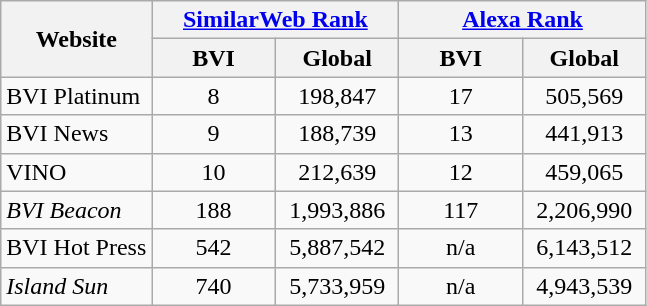<table class="wikitable sortable">
<tr>
<th class="unsortable" rowspan="2">Website</th>
<th colspan="2"><a href='#'>SimilarWeb Rank</a></th>
<th colspan="2"><a href='#'>Alexa Rank</a></th>
</tr>
<tr>
<th style="width:75px;">BVI</th>
<th style="width:75px;">Global</th>
<th style="width:75px;">BVI</th>
<th style="width:75px;">Global</th>
</tr>
<tr>
<td>BVI Platinum</td>
<td align="center">8</td>
<td align="center">198,847</td>
<td align="center">17</td>
<td align="center">505,569</td>
</tr>
<tr>
<td>BVI News</td>
<td align="center">9</td>
<td align="center">188,739</td>
<td align="center">13</td>
<td align="center">441,913</td>
</tr>
<tr>
<td>VINO</td>
<td align="center">10</td>
<td align="center">212,639</td>
<td align="center">12</td>
<td align="center">459,065</td>
</tr>
<tr>
<td><em>BVI Beacon</em></td>
<td align="center">188</td>
<td align="center">1,993,886</td>
<td align="center">117</td>
<td align="center">2,206,990</td>
</tr>
<tr>
<td>BVI Hot Press</td>
<td align="center">542</td>
<td align="center">5,887,542</td>
<td data-sort-value="10,000,000" align="center">n/a</td>
<td align="center">6,143,512</td>
</tr>
<tr>
<td><em>Island Sun</em></td>
<td align="center">740</td>
<td align="center">5,733,959</td>
<td data-sort-value="10,000,000" align="center">n/a</td>
<td align="center">4,943,539</td>
</tr>
</table>
